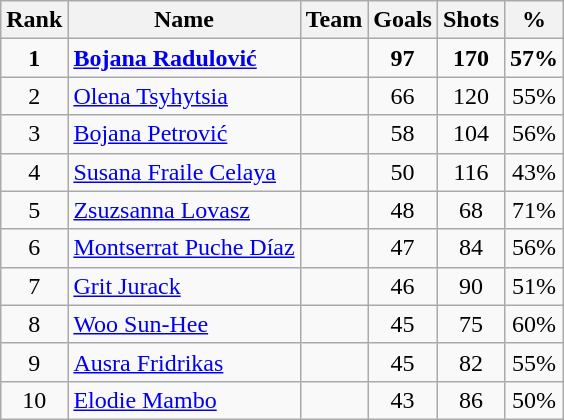<table class="wikitable" style="text-align: center;">
<tr>
<th>Rank</th>
<th>Name</th>
<th>Team</th>
<th>Goals</th>
<th>Shots</th>
<th>%</th>
</tr>
<tr>
<td><strong>1</strong></td>
<td align="left"><strong><a href='#'>Bojana Radulović</a></strong></td>
<td align="left"><strong></strong></td>
<td><strong>97</strong></td>
<td><strong>170</strong></td>
<td><strong>57%</strong></td>
</tr>
<tr>
<td>2</td>
<td align="left"><a href='#'>Olena Tsyhytsia</a></td>
<td align="left"></td>
<td>66</td>
<td>120</td>
<td>55%</td>
</tr>
<tr>
<td>3</td>
<td align="left"><a href='#'>Bojana Petrović</a></td>
<td align="left"></td>
<td>58</td>
<td>104</td>
<td>56%</td>
</tr>
<tr>
<td>4</td>
<td align="left"><a href='#'>Susana Fraile Celaya</a></td>
<td align="left"></td>
<td>50</td>
<td>116</td>
<td>43%</td>
</tr>
<tr>
<td>5</td>
<td align="left"><a href='#'>Zsuzsanna Lovasz</a></td>
<td align="left"></td>
<td>48</td>
<td>68</td>
<td>71%</td>
</tr>
<tr>
<td>6</td>
<td align="left"><a href='#'>Montserrat Puche Díaz</a></td>
<td align="left"></td>
<td>47</td>
<td>84</td>
<td>56%</td>
</tr>
<tr>
<td>7</td>
<td align="left"><a href='#'>Grit Jurack</a></td>
<td align="left"></td>
<td>46</td>
<td>90</td>
<td>51%</td>
</tr>
<tr>
<td>8</td>
<td align="left"><a href='#'>Woo Sun-Hee</a></td>
<td align="left"></td>
<td>45</td>
<td>75</td>
<td>60%</td>
</tr>
<tr>
<td>9</td>
<td align="left"><a href='#'>Ausra Fridrikas</a></td>
<td align="left"></td>
<td>45</td>
<td>82</td>
<td>55%</td>
</tr>
<tr>
<td>10</td>
<td align="left"><a href='#'>Elodie Mambo</a></td>
<td align="left"></td>
<td>43</td>
<td>86</td>
<td>50%</td>
</tr>
</table>
